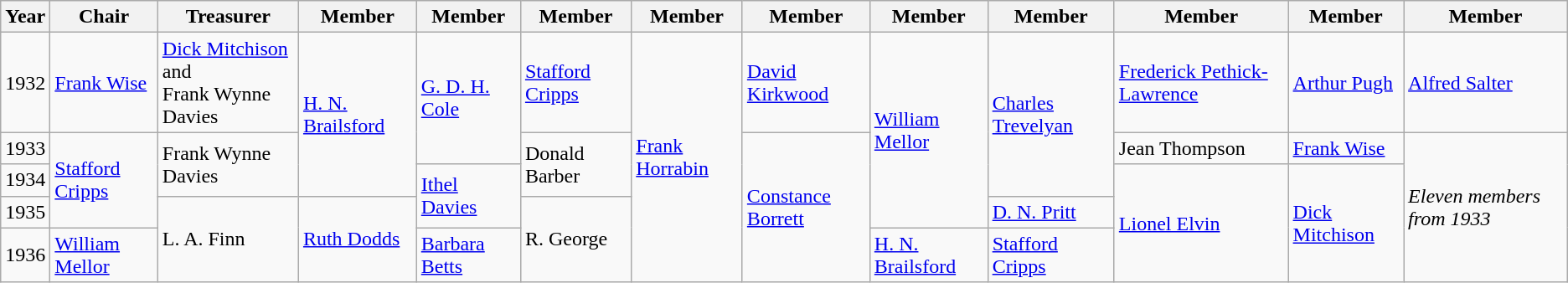<table class="wikitable">
<tr>
<th>Year</th>
<th>Chair</th>
<th>Treasurer</th>
<th>Member</th>
<th>Member</th>
<th>Member</th>
<th>Member</th>
<th>Member</th>
<th>Member</th>
<th>Member</th>
<th>Member</th>
<th>Member</th>
<th>Member</th>
</tr>
<tr>
<td>1932</td>
<td><a href='#'>Frank Wise</a></td>
<td><a href='#'>Dick Mitchison</a> and<br>Frank Wynne Davies</td>
<td rowspan=3><a href='#'>H. N. Brailsford</a></td>
<td rowspan=2><a href='#'>G. D. H. Cole</a></td>
<td><a href='#'>Stafford Cripps</a></td>
<td rowspan=5><a href='#'>Frank Horrabin</a></td>
<td><a href='#'>David Kirkwood</a></td>
<td rowspan=4><a href='#'>William Mellor</a></td>
<td rowspan=3><a href='#'>Charles Trevelyan</a></td>
<td><a href='#'>Frederick Pethick-Lawrence</a></td>
<td><a href='#'>Arthur Pugh</a></td>
<td><a href='#'>Alfred Salter</a></td>
</tr>
<tr>
<td>1933</td>
<td rowspan=3><a href='#'>Stafford Cripps</a></td>
<td rowspan=2>Frank Wynne Davies</td>
<td rowspan=2>Donald Barber</td>
<td rowspan=4><a href='#'>Constance Borrett</a></td>
<td>Jean Thompson</td>
<td><a href='#'>Frank Wise</a></td>
<td rowspan=4><em>Eleven members from 1933</em></td>
</tr>
<tr>
<td>1934</td>
<td rowspan=2><a href='#'>Ithel Davies</a></td>
<td rowspan=3><a href='#'>Lionel Elvin</a></td>
<td rowspan=3><a href='#'>Dick Mitchison</a></td>
</tr>
<tr>
<td>1935</td>
<td rowspan=2>L. A. Finn</td>
<td rowspan=2><a href='#'>Ruth Dodds</a></td>
<td rowspan=2>R. George</td>
<td><a href='#'>D. N. Pritt</a></td>
</tr>
<tr>
<td>1936</td>
<td><a href='#'>William Mellor</a></td>
<td><a href='#'>Barbara Betts</a></td>
<td><a href='#'>H. N. Brailsford</a></td>
<td><a href='#'>Stafford Cripps</a></td>
</tr>
</table>
